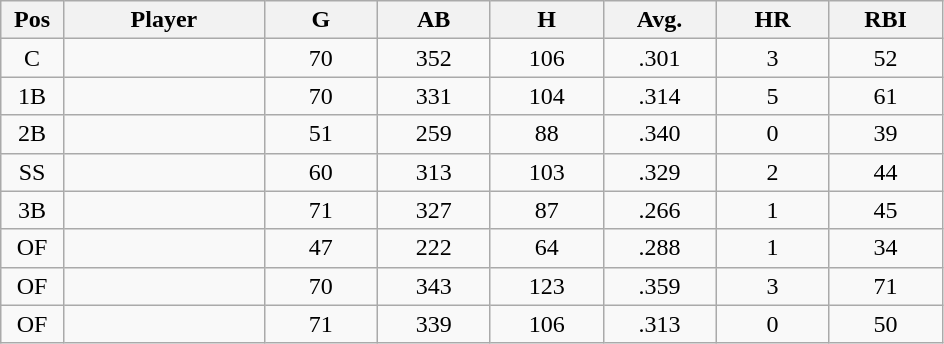<table class="wikitable sortable">
<tr>
<th bgcolor="#DDDDFF" width="5%">Pos</th>
<th bgcolor="#DDDDFF" width="16%">Player</th>
<th bgcolor="#DDDDFF" width="9%">G</th>
<th bgcolor="#DDDDFF" width="9%">AB</th>
<th bgcolor="#DDDDFF" width="9%">H</th>
<th bgcolor="#DDDDFF" width="9%">Avg.</th>
<th bgcolor="#DDDDFF" width="9%">HR</th>
<th bgcolor="#DDDDFF" width="9%">RBI</th>
</tr>
<tr align="center">
<td>C</td>
<td></td>
<td>70</td>
<td>352</td>
<td>106</td>
<td>.301</td>
<td>3</td>
<td>52</td>
</tr>
<tr align="center">
<td>1B</td>
<td></td>
<td>70</td>
<td>331</td>
<td>104</td>
<td>.314</td>
<td>5</td>
<td>61</td>
</tr>
<tr align="center">
<td>2B</td>
<td></td>
<td>51</td>
<td>259</td>
<td>88</td>
<td>.340</td>
<td>0</td>
<td>39</td>
</tr>
<tr align="center">
<td>SS</td>
<td></td>
<td>60</td>
<td>313</td>
<td>103</td>
<td>.329</td>
<td>2</td>
<td>44</td>
</tr>
<tr align="center">
<td>3B</td>
<td></td>
<td>71</td>
<td>327</td>
<td>87</td>
<td>.266</td>
<td>1</td>
<td>45</td>
</tr>
<tr align="center">
<td>OF</td>
<td></td>
<td>47</td>
<td>222</td>
<td>64</td>
<td>.288</td>
<td>1</td>
<td>34</td>
</tr>
<tr align="center">
<td>OF</td>
<td></td>
<td>70</td>
<td>343</td>
<td>123</td>
<td>.359</td>
<td>3</td>
<td>71</td>
</tr>
<tr align="center">
<td>OF</td>
<td></td>
<td>71</td>
<td>339</td>
<td>106</td>
<td>.313</td>
<td>0</td>
<td>50</td>
</tr>
</table>
